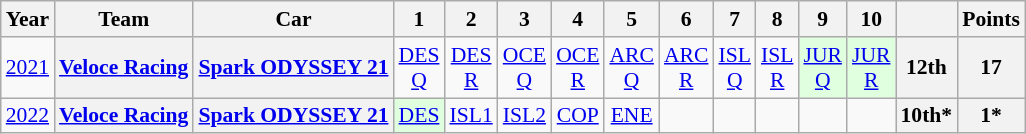<table class="wikitable" style="text-align:center; font-size:90%">
<tr>
<th>Year</th>
<th>Team</th>
<th>Car</th>
<th>1</th>
<th>2</th>
<th>3</th>
<th>4</th>
<th>5</th>
<th>6</th>
<th>7</th>
<th>8</th>
<th>9</th>
<th>10</th>
<th></th>
<th>Points</th>
</tr>
<tr>
<td><a href='#'>2021</a></td>
<th><a href='#'>Veloce Racing</a></th>
<th><a href='#'>Spark ODYSSEY 21</a></th>
<td style="background:#;"><a href='#'>DES<br>Q</a></td>
<td style="background:#;"><a href='#'>DES<br>R</a></td>
<td style="background:#;"><a href='#'>OCE<br>Q</a></td>
<td style="background:#;"><a href='#'>OCE<br>R</a></td>
<td style="background:#;"><a href='#'>ARC<br>Q</a></td>
<td style="background:#;"><a href='#'>ARC<br>R</a></td>
<td style="background:#;"><a href='#'>ISL<br>Q</a></td>
<td style="background:#;"><a href='#'>ISL<br>R</a></td>
<td style="background:#DFFFDF;"><a href='#'>JUR<br>Q</a><br></td>
<td style="background:#DFFFDF;"><a href='#'>JUR<br>R</a><br></td>
<th>12th</th>
<th>17</th>
</tr>
<tr>
<td><a href='#'>2022</a></td>
<th><a href='#'>Veloce Racing</a></th>
<th><a href='#'>Spark ODYSSEY 21</a></th>
<td style="background:#DFFFDF;"><a href='#'>DES</a><br></td>
<td style="background:#;"><a href='#'>ISL1</a></td>
<td style="background:#;"><a href='#'>ISL2</a></td>
<td style="background:#;"><a href='#'>COP</a></td>
<td style="background:#;"><a href='#'>ENE</a></td>
<td></td>
<td></td>
<td></td>
<td></td>
<td></td>
<th>10th*</th>
<th>1*</th>
</tr>
</table>
